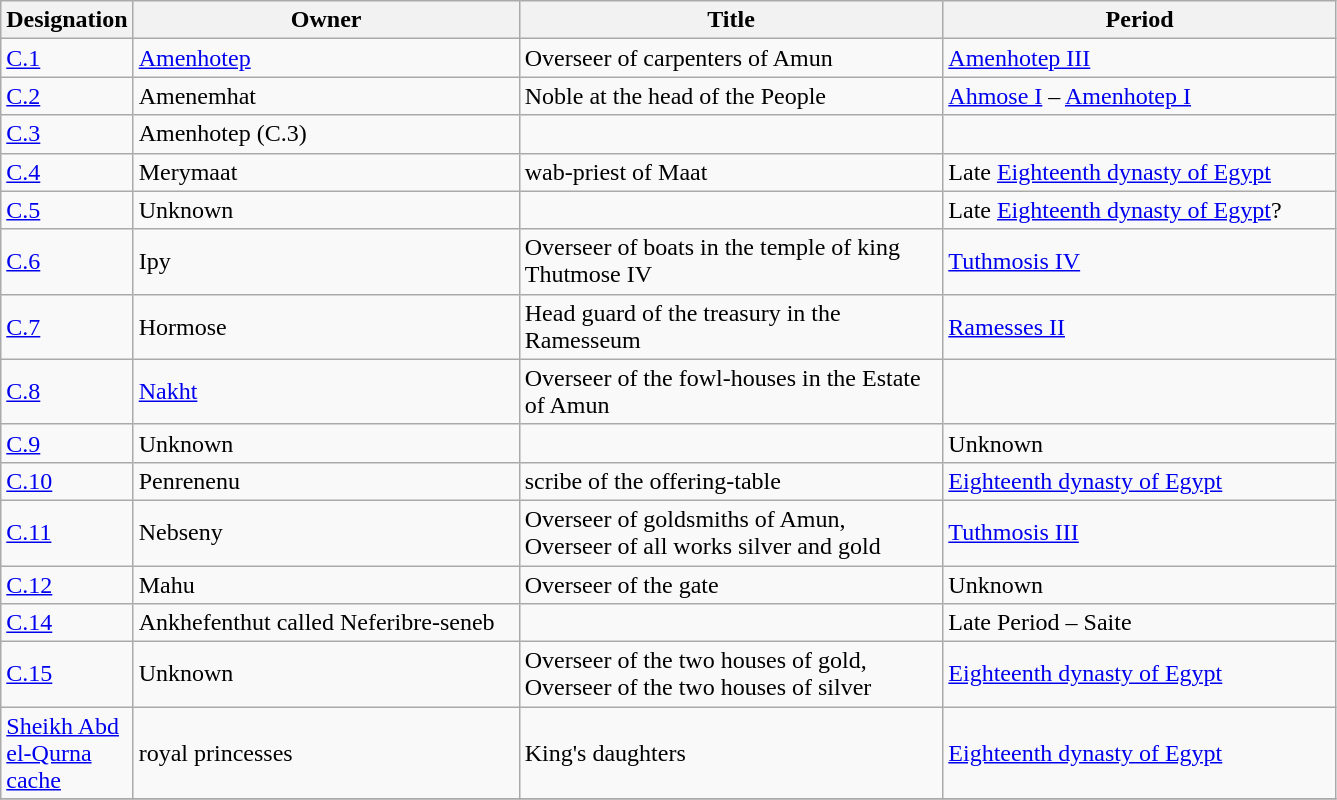<table class="wikitable">
<tr>
<th width="50">Designation</th>
<th width="250">Owner</th>
<th width="275">Title</th>
<th width="255">Period</th>
</tr>
<tr>
<td><a href='#'>C.1</a></td>
<td><a href='#'>Amenhotep</a></td>
<td>Overseer of carpenters of Amun</td>
<td><a href='#'>Amenhotep III</a></td>
</tr>
<tr>
<td><a href='#'>C.2</a></td>
<td>Amenemhat</td>
<td>Noble at the head of the People</td>
<td><a href='#'>Ahmose I</a> – <a href='#'>Amenhotep I</a></td>
</tr>
<tr>
<td><a href='#'>C.3</a></td>
<td>Amenhotep (C.3)</td>
<td></td>
<td></td>
</tr>
<tr>
<td><a href='#'>C.4</a></td>
<td>Merymaat</td>
<td>wab-priest of Maat</td>
<td>Late <a href='#'>Eighteenth dynasty of Egypt</a></td>
</tr>
<tr>
<td><a href='#'>C.5</a></td>
<td>Unknown</td>
<td></td>
<td>Late <a href='#'>Eighteenth dynasty of Egypt</a>?</td>
</tr>
<tr>
<td><a href='#'>C.6</a></td>
<td>Ipy</td>
<td>Overseer of boats in the temple of king Thutmose IV</td>
<td><a href='#'>Tuthmosis IV</a></td>
</tr>
<tr>
<td><a href='#'>C.7</a></td>
<td>Hormose</td>
<td>Head guard of the treasury in the Ramesseum</td>
<td><a href='#'>Ramesses II</a></td>
</tr>
<tr>
<td><a href='#'>C.8</a></td>
<td><a href='#'>Nakht</a></td>
<td>Overseer of the fowl-houses in the Estate of Amun</td>
<td></td>
</tr>
<tr>
<td><a href='#'>C.9</a></td>
<td>Unknown</td>
<td></td>
<td>Unknown</td>
</tr>
<tr>
<td><a href='#'>C.10</a></td>
<td>Penrenenu</td>
<td>scribe of the offering-table</td>
<td><a href='#'>Eighteenth dynasty of Egypt</a></td>
</tr>
<tr>
<td><a href='#'>C.11</a></td>
<td>Nebseny</td>
<td>Overseer of goldsmiths of Amun, Overseer of all works silver and gold</td>
<td><a href='#'>Tuthmosis III</a></td>
</tr>
<tr>
<td><a href='#'>C.12</a></td>
<td>Mahu</td>
<td>Overseer of the gate</td>
<td>Unknown</td>
</tr>
<tr>
<td><a href='#'>C.14</a></td>
<td>Ankhefenthut called Neferibre-seneb</td>
<td></td>
<td>Late Period – Saite</td>
</tr>
<tr>
<td><a href='#'>C.15</a></td>
<td>Unknown</td>
<td>Overseer of the two houses of gold, Overseer of the two houses of silver</td>
<td><a href='#'>Eighteenth dynasty of Egypt</a></td>
</tr>
<tr>
<td><a href='#'>Sheikh Abd el-Qurna cache</a></td>
<td>royal princesses</td>
<td>King's daughters</td>
<td><a href='#'>Eighteenth dynasty of Egypt</a></td>
</tr>
<tr>
</tr>
</table>
